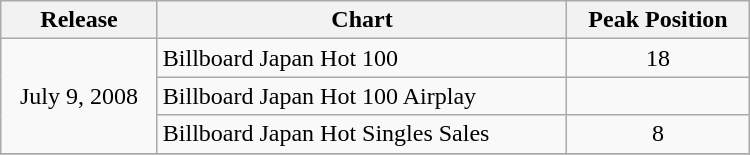<table class="wikitable" width="500px">
<tr>
<th align="left">Release</th>
<th align="left">Chart</th>
<th align="left">Peak Position</th>
</tr>
<tr>
<td align="center" rowspan="3">July 9, 2008</td>
<td align="left">Billboard Japan Hot 100</td>
<td align="center">18</td>
</tr>
<tr>
<td align="left">Billboard Japan Hot 100 Airplay</td>
<td align="center"></td>
</tr>
<tr>
<td align="left">Billboard Japan Hot Singles Sales</td>
<td align="center">8</td>
</tr>
<tr>
</tr>
</table>
